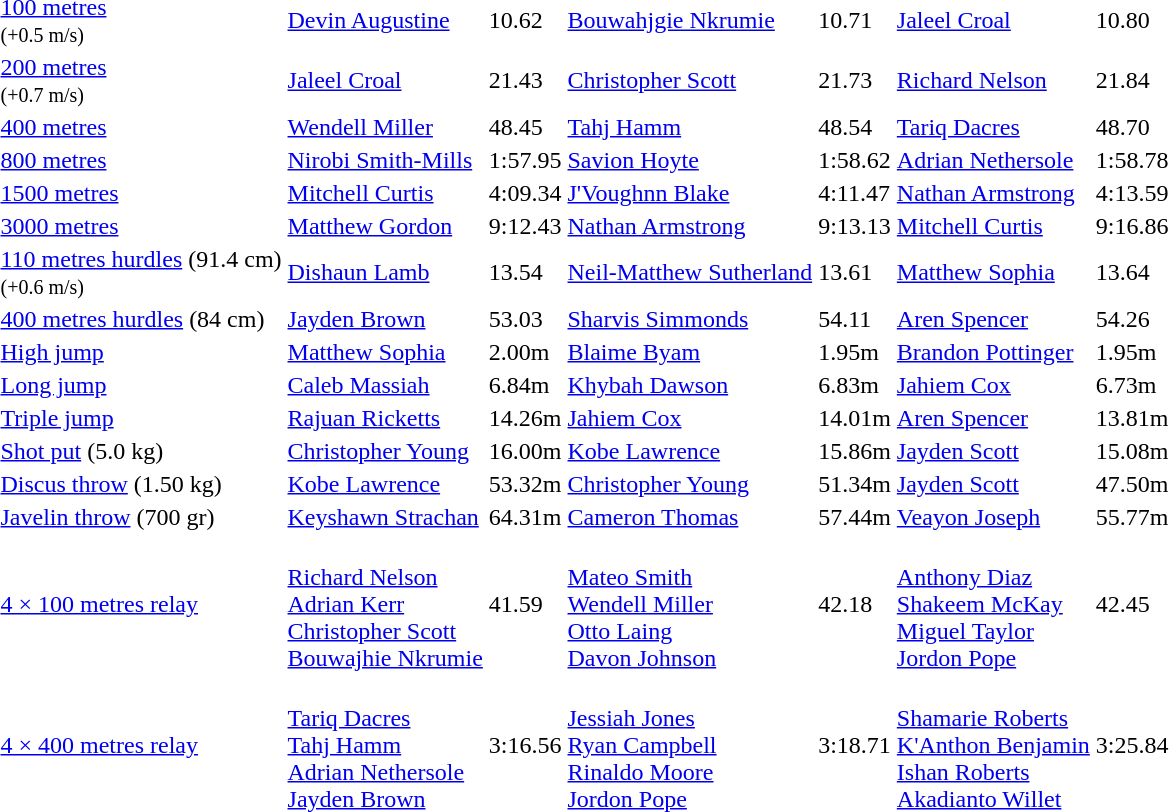<table>
<tr>
<td><a href='#'>100 metres</a> <br> <small>(+0.5 m/s)</small></td>
<td align=left><a href='#'>Devin Augustine</a> <br> </td>
<td>10.62</td>
<td align=left><a href='#'>Bouwahjgie Nkrumie</a> <br> </td>
<td>10.71</td>
<td align=left><a href='#'>Jaleel Croal</a> <br> </td>
<td>10.80</td>
</tr>
<tr>
<td><a href='#'>200 metres</a> <br> <small>(+0.7 m/s)</small></td>
<td align=left><a href='#'>Jaleel Croal</a> <br> </td>
<td>21.43</td>
<td align=left><a href='#'>Christopher Scott</a> <br> </td>
<td>21.73</td>
<td align=left><a href='#'>Richard Nelson</a> <br> </td>
<td>21.84</td>
</tr>
<tr>
<td><a href='#'>400 metres</a></td>
<td align=left><a href='#'>Wendell Miller</a> <br> </td>
<td>48.45</td>
<td align=left><a href='#'>Tahj Hamm</a> <br> </td>
<td>48.54</td>
<td align=left><a href='#'>Tariq Dacres</a> <br> </td>
<td>48.70</td>
</tr>
<tr>
<td><a href='#'>800 metres</a></td>
<td align=left><a href='#'>Nirobi Smith-Mills</a> <br> </td>
<td>1:57.95</td>
<td align=left><a href='#'>Savion Hoyte</a> <br> </td>
<td>1:58.62</td>
<td align=left><a href='#'>Adrian Nethersole</a> <br> </td>
<td>1:58.78</td>
</tr>
<tr>
<td><a href='#'>1500 metres</a></td>
<td align=left><a href='#'>Mitchell Curtis</a> <br> </td>
<td>4:09.34</td>
<td align=left><a href='#'>J'Voughnn Blake</a> <br> </td>
<td>4:11.47</td>
<td align=left><a href='#'>Nathan Armstrong</a> <br> </td>
<td>4:13.59</td>
</tr>
<tr>
<td><a href='#'>3000 metres</a></td>
<td align=left><a href='#'>Matthew Gordon</a> <br> </td>
<td>9:12.43</td>
<td align=left><a href='#'>Nathan Armstrong</a> <br> </td>
<td>9:13.13</td>
<td align=left><a href='#'>Mitchell Curtis</a> <br> </td>
<td>9:16.86</td>
</tr>
<tr>
<td><a href='#'>110 metres hurdles</a> (91.4 cm) <br> <small>(+0.6 m/s)</small></td>
<td align=left><a href='#'>Dishaun Lamb</a> <br> </td>
<td>13.54</td>
<td align=left><a href='#'>Neil-Matthew Sutherland</a> <br> </td>
<td>13.61</td>
<td align=left><a href='#'>Matthew Sophia</a> <br> </td>
<td>13.64</td>
</tr>
<tr>
<td><a href='#'>400 metres hurdles</a> (84 cm)</td>
<td align=left><a href='#'>Jayden Brown</a> <br> </td>
<td>53.03</td>
<td align=left><a href='#'>Sharvis Simmonds</a> <br> </td>
<td>54.11</td>
<td align=left><a href='#'>Aren Spencer</a> <br> </td>
<td>54.26</td>
</tr>
<tr>
<td><a href='#'>High jump</a></td>
<td align=left><a href='#'>Matthew Sophia</a> <br> </td>
<td>2.00m</td>
<td align=left><a href='#'>Blaime Byam</a> <br> </td>
<td>1.95m</td>
<td align=left><a href='#'>Brandon Pottinger</a> <br> </td>
<td>1.95m</td>
</tr>
<tr>
<td><a href='#'>Long jump</a></td>
<td align=left><a href='#'>Caleb Massiah</a> <br> </td>
<td>6.84m</td>
<td align=left><a href='#'>Khybah Dawson</a> <br> </td>
<td>6.83m</td>
<td align=left><a href='#'>Jahiem Cox</a> <br> </td>
<td>6.73m</td>
</tr>
<tr>
<td><a href='#'>Triple jump</a></td>
<td align=left><a href='#'>Rajuan Ricketts</a> <br> </td>
<td>14.26m</td>
<td align=left><a href='#'>Jahiem Cox</a> <br> </td>
<td>14.01m</td>
<td align=left><a href='#'>Aren Spencer</a> <br> </td>
<td>13.81m</td>
</tr>
<tr>
<td><a href='#'>Shot put</a> (5.0 kg)</td>
<td align=left><a href='#'>Christopher Young</a> <br> </td>
<td>16.00m</td>
<td align=left><a href='#'>Kobe Lawrence</a> <br> </td>
<td>15.86m</td>
<td align=left><a href='#'>Jayden Scott</a> <br> </td>
<td>15.08m</td>
</tr>
<tr>
<td><a href='#'>Discus throw</a> (1.50 kg)</td>
<td align=left><a href='#'>Kobe Lawrence</a> <br> </td>
<td>53.32m</td>
<td align=left><a href='#'>Christopher Young</a> <br> </td>
<td>51.34m</td>
<td align=left><a href='#'>Jayden Scott</a> <br> </td>
<td>47.50m</td>
</tr>
<tr>
<td><a href='#'>Javelin throw</a> (700 gr)</td>
<td align=left><a href='#'>Keyshawn Strachan</a> <br> </td>
<td>64.31m</td>
<td align=left><a href='#'>Cameron Thomas</a> <br> </td>
<td>57.44m</td>
<td align=left><a href='#'>Veayon Joseph</a> <br> </td>
<td>55.77m</td>
</tr>
<tr>
<td><a href='#'>4 × 100 metres relay</a></td>
<td align=left> <br> <a href='#'>Richard Nelson</a> <br> <a href='#'>Adrian Kerr</a> <br> <a href='#'>Christopher Scott</a> <br> <a href='#'>Bouwajhie Nkrumie</a></td>
<td>41.59</td>
<td align=left> <br> <a href='#'>Mateo Smith</a> <br> <a href='#'>Wendell Miller</a> <br> <a href='#'>Otto Laing</a> <br> <a href='#'>Davon Johnson</a></td>
<td>42.18</td>
<td align=left> <br> <a href='#'>Anthony Diaz</a> <br> <a href='#'>Shakeem McKay</a> <br> <a href='#'>Miguel Taylor</a> <br> <a href='#'>Jordon Pope</a></td>
<td>42.45</td>
</tr>
<tr>
<td><a href='#'>4 × 400 metres relay</a></td>
<td align=left> <br> <a href='#'>Tariq Dacres</a> <br> <a href='#'>Tahj Hamm</a> <br> <a href='#'>Adrian Nethersole</a> <br> <a href='#'>Jayden Brown</a></td>
<td>3:16.56</td>
<td align=left> <br> <a href='#'>Jessiah Jones</a> <br> <a href='#'>Ryan Campbell</a> <br> <a href='#'>Rinaldo Moore</a> <br> <a href='#'>Jordon Pope</a></td>
<td>3:18.71</td>
<td align=left> <br> <a href='#'>Shamarie Roberts</a> <br> <a href='#'>K'Anthon Benjamin</a> <br> <a href='#'>Ishan Roberts</a> <br> <a href='#'>Akadianto Willet</a></td>
<td>3:25.84</td>
</tr>
</table>
